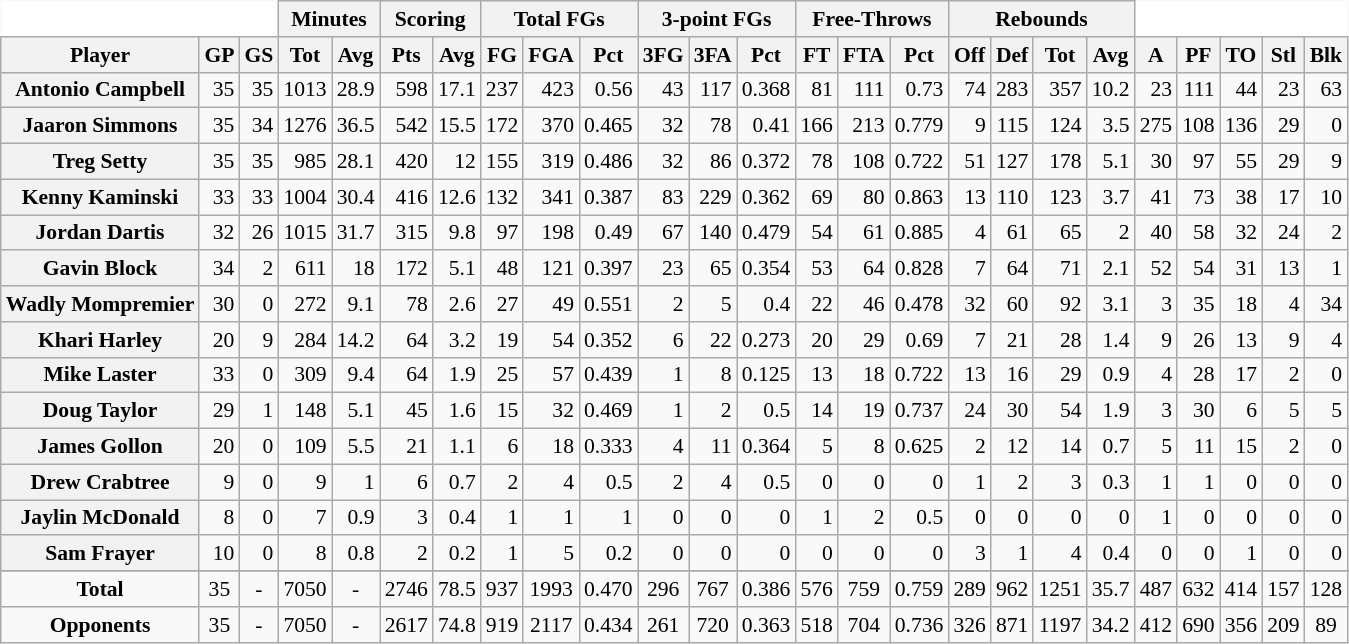<table class="wikitable sortable" border="1" style="font-size:90%;">
<tr>
<th colspan="3" style="border-top-style:hidden; border-left-style:hidden; background: white;"></th>
<th colspan="2" style=>Minutes</th>
<th colspan="2" style=>Scoring</th>
<th colspan="3" style=>Total FGs</th>
<th colspan="3" style=>3-point FGs</th>
<th colspan="3" style=>Free-Throws</th>
<th colspan="4" style=>Rebounds</th>
<th colspan="5" style="border-top-style:hidden; border-right-style:hidden; background: white;"></th>
</tr>
<tr>
<th scope="col" style=>Player</th>
<th scope="col" style=>GP</th>
<th scope="col" style=>GS</th>
<th scope="col" style=>Tot</th>
<th scope="col" style=>Avg</th>
<th scope="col" style=>Pts</th>
<th scope="col" style=>Avg</th>
<th scope="col" style=>FG</th>
<th scope="col" style=>FGA</th>
<th scope="col" style=>Pct</th>
<th scope="col" style=>3FG</th>
<th scope="col" style=>3FA</th>
<th scope="col" style=>Pct</th>
<th scope="col" style=>FT</th>
<th scope="col" style=>FTA</th>
<th scope="col" style=>Pct</th>
<th scope="col" style=>Off</th>
<th scope="col" style=>Def</th>
<th scope="col" style=>Tot</th>
<th scope="col" style=>Avg</th>
<th scope="col" style=>A</th>
<th scope="col" style=>PF</th>
<th scope="col" style=>TO</th>
<th scope="col" style=>Stl</th>
<th scope="col" style=>Blk</th>
</tr>
<tr>
<th>Antonio Campbell</th>
<td align="right">35</td>
<td align="right">35</td>
<td align="right">1013</td>
<td align="right">28.9</td>
<td align="right">598</td>
<td align="right">17.1</td>
<td align="right">237</td>
<td align="right">423</td>
<td align="right">0.56</td>
<td align="right">43</td>
<td align="right">117</td>
<td align="right">0.368</td>
<td align="right">81</td>
<td align="right">111</td>
<td align="right">0.73</td>
<td align="right">74</td>
<td align="right">283</td>
<td align="right">357</td>
<td align="right">10.2</td>
<td align="right">23</td>
<td align="right">111</td>
<td align="right">44</td>
<td align="right">23</td>
<td align="right">63</td>
</tr>
<tr>
<th>Jaaron Simmons</th>
<td align="right">35</td>
<td align="right">34</td>
<td align="right">1276</td>
<td align="right">36.5</td>
<td align="right">542</td>
<td align="right">15.5</td>
<td align="right">172</td>
<td align="right">370</td>
<td align="right">0.465</td>
<td align="right">32</td>
<td align="right">78</td>
<td align="right">0.41</td>
<td align="right">166</td>
<td align="right">213</td>
<td align="right">0.779</td>
<td align="right">9</td>
<td align="right">115</td>
<td align="right">124</td>
<td align="right">3.5</td>
<td align="right">275</td>
<td align="right">108</td>
<td align="right">136</td>
<td align="right">29</td>
<td align="right">0</td>
</tr>
<tr>
<th>Treg Setty</th>
<td align="right">35</td>
<td align="right">35</td>
<td align="right">985</td>
<td align="right">28.1</td>
<td align="right">420</td>
<td align="right">12</td>
<td align="right">155</td>
<td align="right">319</td>
<td align="right">0.486</td>
<td align="right">32</td>
<td align="right">86</td>
<td align="right">0.372</td>
<td align="right">78</td>
<td align="right">108</td>
<td align="right">0.722</td>
<td align="right">51</td>
<td align="right">127</td>
<td align="right">178</td>
<td align="right">5.1</td>
<td align="right">30</td>
<td align="right">97</td>
<td align="right">55</td>
<td align="right">29</td>
<td align="right">9</td>
</tr>
<tr>
<th>Kenny Kaminski</th>
<td align="right">33</td>
<td align="right">33</td>
<td align="right">1004</td>
<td align="right">30.4</td>
<td align="right">416</td>
<td align="right">12.6</td>
<td align="right">132</td>
<td align="right">341</td>
<td align="right">0.387</td>
<td align="right">83</td>
<td align="right">229</td>
<td align="right">0.362</td>
<td align="right">69</td>
<td align="right">80</td>
<td align="right">0.863</td>
<td align="right">13</td>
<td align="right">110</td>
<td align="right">123</td>
<td align="right">3.7</td>
<td align="right">41</td>
<td align="right">73</td>
<td align="right">38</td>
<td align="right">17</td>
<td align="right">10</td>
</tr>
<tr>
<th>Jordan Dartis</th>
<td align="right">32</td>
<td align="right">26</td>
<td align="right">1015</td>
<td align="right">31.7</td>
<td align="right">315</td>
<td align="right">9.8</td>
<td align="right">97</td>
<td align="right">198</td>
<td align="right">0.49</td>
<td align="right">67</td>
<td align="right">140</td>
<td align="right">0.479</td>
<td align="right">54</td>
<td align="right">61</td>
<td align="right">0.885</td>
<td align="right">4</td>
<td align="right">61</td>
<td align="right">65</td>
<td align="right">2</td>
<td align="right">40</td>
<td align="right">58</td>
<td align="right">32</td>
<td align="right">24</td>
<td align="right">2</td>
</tr>
<tr>
<th>Gavin Block</th>
<td align="right">34</td>
<td align="right">2</td>
<td align="right">611</td>
<td align="right">18</td>
<td align="right">172</td>
<td align="right">5.1</td>
<td align="right">48</td>
<td align="right">121</td>
<td align="right">0.397</td>
<td align="right">23</td>
<td align="right">65</td>
<td align="right">0.354</td>
<td align="right">53</td>
<td align="right">64</td>
<td align="right">0.828</td>
<td align="right">7</td>
<td align="right">64</td>
<td align="right">71</td>
<td align="right">2.1</td>
<td align="right">52</td>
<td align="right">54</td>
<td align="right">31</td>
<td align="right">13</td>
<td align="right">1</td>
</tr>
<tr>
<th>Wadly Mompremier</th>
<td align="right">30</td>
<td align="right">0</td>
<td align="right">272</td>
<td align="right">9.1</td>
<td align="right">78</td>
<td align="right">2.6</td>
<td align="right">27</td>
<td align="right">49</td>
<td align="right">0.551</td>
<td align="right">2</td>
<td align="right">5</td>
<td align="right">0.4</td>
<td align="right">22</td>
<td align="right">46</td>
<td align="right">0.478</td>
<td align="right">32</td>
<td align="right">60</td>
<td align="right">92</td>
<td align="right">3.1</td>
<td align="right">3</td>
<td align="right">35</td>
<td align="right">18</td>
<td align="right">4</td>
<td align="right">34</td>
</tr>
<tr>
<th>Khari Harley</th>
<td align="right">20</td>
<td align="right">9</td>
<td align="right">284</td>
<td align="right">14.2</td>
<td align="right">64</td>
<td align="right">3.2</td>
<td align="right">19</td>
<td align="right">54</td>
<td align="right">0.352</td>
<td align="right">6</td>
<td align="right">22</td>
<td align="right">0.273</td>
<td align="right">20</td>
<td align="right">29</td>
<td align="right">0.69</td>
<td align="right">7</td>
<td align="right">21</td>
<td align="right">28</td>
<td align="right">1.4</td>
<td align="right">9</td>
<td align="right">26</td>
<td align="right">13</td>
<td align="right">9</td>
<td align="right">4</td>
</tr>
<tr>
<th>Mike Laster</th>
<td align="right">33</td>
<td align="right">0</td>
<td align="right">309</td>
<td align="right">9.4</td>
<td align="right">64</td>
<td align="right">1.9</td>
<td align="right">25</td>
<td align="right">57</td>
<td align="right">0.439</td>
<td align="right">1</td>
<td align="right">8</td>
<td align="right">0.125</td>
<td align="right">13</td>
<td align="right">18</td>
<td align="right">0.722</td>
<td align="right">13</td>
<td align="right">16</td>
<td align="right">29</td>
<td align="right">0.9</td>
<td align="right">4</td>
<td align="right">28</td>
<td align="right">17</td>
<td align="right">2</td>
<td align="right">0</td>
</tr>
<tr>
<th>Doug Taylor</th>
<td align="right">29</td>
<td align="right">1</td>
<td align="right">148</td>
<td align="right">5.1</td>
<td align="right">45</td>
<td align="right">1.6</td>
<td align="right">15</td>
<td align="right">32</td>
<td align="right">0.469</td>
<td align="right">1</td>
<td align="right">2</td>
<td align="right">0.5</td>
<td align="right">14</td>
<td align="right">19</td>
<td align="right">0.737</td>
<td align="right">24</td>
<td align="right">30</td>
<td align="right">54</td>
<td align="right">1.9</td>
<td align="right">3</td>
<td align="right">30</td>
<td align="right">6</td>
<td align="right">5</td>
<td align="right">5</td>
</tr>
<tr>
<th>James Gollon</th>
<td align="right">20</td>
<td align="right">0</td>
<td align="right">109</td>
<td align="right">5.5</td>
<td align="right">21</td>
<td align="right">1.1</td>
<td align="right">6</td>
<td align="right">18</td>
<td align="right">0.333</td>
<td align="right">4</td>
<td align="right">11</td>
<td align="right">0.364</td>
<td align="right">5</td>
<td align="right">8</td>
<td align="right">0.625</td>
<td align="right">2</td>
<td align="right">12</td>
<td align="right">14</td>
<td align="right">0.7</td>
<td align="right">5</td>
<td align="right">11</td>
<td align="right">15</td>
<td align="right">2</td>
<td align="right">0</td>
</tr>
<tr>
<th>Drew Crabtree</th>
<td align="right">9</td>
<td align="right">0</td>
<td align="right">9</td>
<td align="right">1</td>
<td align="right">6</td>
<td align="right">0.7</td>
<td align="right">2</td>
<td align="right">4</td>
<td align="right">0.5</td>
<td align="right">2</td>
<td align="right">4</td>
<td align="right">0.5</td>
<td align="right">0</td>
<td align="right">0</td>
<td align="right">0</td>
<td align="right">1</td>
<td align="right">2</td>
<td align="right">3</td>
<td align="right">0.3</td>
<td align="right">1</td>
<td align="right">1</td>
<td align="right">0</td>
<td align="right">0</td>
<td align="right">0</td>
</tr>
<tr>
<th>Jaylin McDonald</th>
<td align="right">8</td>
<td align="right">0</td>
<td align="right">7</td>
<td align="right">0.9</td>
<td align="right">3</td>
<td align="right">0.4</td>
<td align="right">1</td>
<td align="right">1</td>
<td align="right">1</td>
<td align="right">0</td>
<td align="right">0</td>
<td align="right">0</td>
<td align="right">1</td>
<td align="right">2</td>
<td align="right">0.5</td>
<td align="right">0</td>
<td align="right">0</td>
<td align="right">0</td>
<td align="right">0</td>
<td align="right">1</td>
<td align="right">0</td>
<td align="right">0</td>
<td align="right">0</td>
<td align="right">0</td>
</tr>
<tr>
<th>Sam Frayer</th>
<td align="right">10</td>
<td align="right">0</td>
<td align="right">8</td>
<td align="right">0.8</td>
<td align="right">2</td>
<td align="right">0.2</td>
<td align="right">1</td>
<td align="right">5</td>
<td align="right">0.2</td>
<td align="right">0</td>
<td align="right">0</td>
<td align="right">0</td>
<td align="right">0</td>
<td align="right">0</td>
<td align="right">0</td>
<td align="right">3</td>
<td align="right">1</td>
<td align="right">4</td>
<td align="right">0.4</td>
<td align="right">0</td>
<td align="right">0</td>
<td align="right">1</td>
<td align="right">0</td>
<td align="right">0</td>
</tr>
<tr>
</tr>
<tr class="sortbottom">
<td align="center" style=><strong>Total</strong></td>
<td align="center" style=>35</td>
<td align="center" style=>-</td>
<td align="center" style=>7050</td>
<td align="center" style=>-</td>
<td align="center" style=>2746</td>
<td align="center" style=>78.5</td>
<td align="center" style=>937</td>
<td align="center" style=>1993</td>
<td align="center" style=>0.470</td>
<td align="center" style=>296</td>
<td align="center" style=>767</td>
<td align="center" style=>0.386</td>
<td align="center" style=>576</td>
<td align="center" style=>759</td>
<td align="center" style=>0.759</td>
<td align="center" style=>289</td>
<td align="center" style=>962</td>
<td align="center" style=>1251</td>
<td align="center" style=>35.7</td>
<td align="center" style=>487</td>
<td align="center" style=>632</td>
<td align="center" style=>414</td>
<td align="center" style=>157</td>
<td align="center" style=>128</td>
</tr>
<tr class="sortbottom">
<td align="center"><strong>Opponents</strong></td>
<td align="center">35</td>
<td align="center">-</td>
<td align="center">7050</td>
<td align="center">-</td>
<td align="center">2617</td>
<td align="center">74.8</td>
<td align="center">919</td>
<td align="center">2117</td>
<td align="center">0.434</td>
<td align="center">261</td>
<td align="center">720</td>
<td align="center">0.363</td>
<td align="center">518</td>
<td align="center">704</td>
<td align="center">0.736</td>
<td align="center">326</td>
<td align="center">871</td>
<td align="center">1197</td>
<td align="center">34.2</td>
<td align="center">412</td>
<td align="center">690</td>
<td align="center">356</td>
<td align="center">209</td>
<td align="center">89</td>
</tr>
</table>
